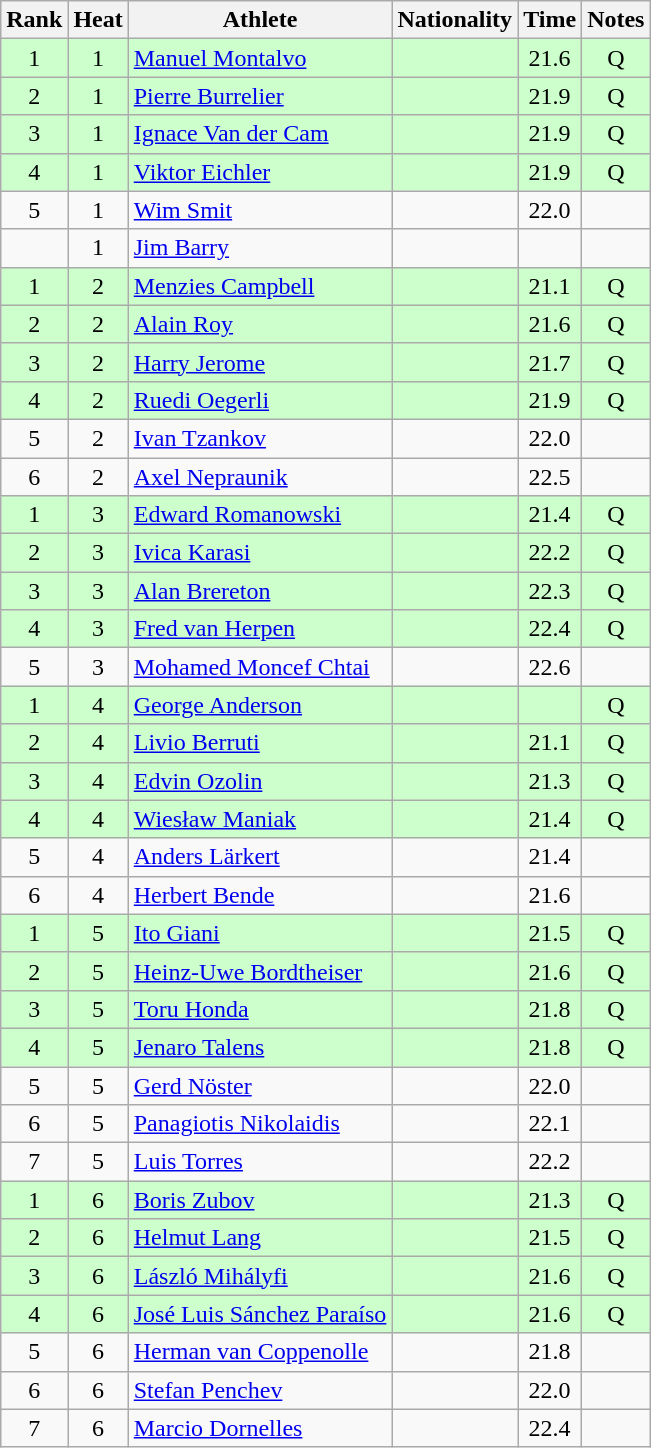<table class="wikitable sortable" style="text-align:center">
<tr>
<th>Rank</th>
<th>Heat</th>
<th>Athlete</th>
<th>Nationality</th>
<th>Time</th>
<th>Notes</th>
</tr>
<tr bgcolor=ccffcc>
<td>1</td>
<td>1</td>
<td align=left><a href='#'>Manuel Montalvo</a></td>
<td align=left></td>
<td>21.6</td>
<td>Q</td>
</tr>
<tr bgcolor=ccffcc>
<td>2</td>
<td>1</td>
<td align=left><a href='#'>Pierre Burrelier</a></td>
<td align=left></td>
<td>21.9</td>
<td>Q</td>
</tr>
<tr bgcolor=ccffcc>
<td>3</td>
<td>1</td>
<td align=left><a href='#'>Ignace Van der Cam</a></td>
<td align=left></td>
<td>21.9</td>
<td>Q</td>
</tr>
<tr bgcolor=ccffcc>
<td>4</td>
<td>1</td>
<td align=left><a href='#'>Viktor Eichler</a></td>
<td align=left></td>
<td>21.9</td>
<td>Q</td>
</tr>
<tr>
<td>5</td>
<td>1</td>
<td align=left><a href='#'>Wim Smit</a></td>
<td align=left></td>
<td>22.0</td>
<td></td>
</tr>
<tr>
<td></td>
<td>1</td>
<td align=left><a href='#'>Jim Barry</a></td>
<td align=left></td>
<td></td>
<td></td>
</tr>
<tr bgcolor=ccffcc>
<td>1</td>
<td>2</td>
<td align=left><a href='#'>Menzies Campbell</a></td>
<td align=left></td>
<td>21.1</td>
<td>Q</td>
</tr>
<tr bgcolor=ccffcc>
<td>2</td>
<td>2</td>
<td align=left><a href='#'>Alain Roy</a></td>
<td align=left></td>
<td>21.6</td>
<td>Q</td>
</tr>
<tr bgcolor=ccffcc>
<td>3</td>
<td>2</td>
<td align=left><a href='#'>Harry Jerome</a></td>
<td align=left></td>
<td>21.7</td>
<td>Q</td>
</tr>
<tr bgcolor=ccffcc>
<td>4</td>
<td>2</td>
<td align=left><a href='#'>Ruedi Oegerli</a></td>
<td align=left></td>
<td>21.9</td>
<td>Q</td>
</tr>
<tr>
<td>5</td>
<td>2</td>
<td align=left><a href='#'>Ivan Tzankov</a></td>
<td align=left></td>
<td>22.0</td>
<td></td>
</tr>
<tr>
<td>6</td>
<td>2</td>
<td align=left><a href='#'>Axel Nepraunik</a></td>
<td align=left></td>
<td>22.5</td>
<td></td>
</tr>
<tr bgcolor=ccffcc>
<td>1</td>
<td>3</td>
<td align=left><a href='#'>Edward Romanowski</a></td>
<td align=left></td>
<td>21.4</td>
<td>Q</td>
</tr>
<tr bgcolor=ccffcc>
<td>2</td>
<td>3</td>
<td align=left><a href='#'>Ivica Karasi</a></td>
<td align=left></td>
<td>22.2</td>
<td>Q</td>
</tr>
<tr bgcolor=ccffcc>
<td>3</td>
<td>3</td>
<td align=left><a href='#'>Alan Brereton</a></td>
<td align=left></td>
<td>22.3</td>
<td>Q</td>
</tr>
<tr bgcolor=ccffcc>
<td>4</td>
<td>3</td>
<td align=left><a href='#'>Fred van Herpen</a></td>
<td align=left></td>
<td>22.4</td>
<td>Q</td>
</tr>
<tr>
<td>5</td>
<td>3</td>
<td align=left><a href='#'>Mohamed Moncef Chtai</a></td>
<td align=left></td>
<td>22.6</td>
<td></td>
</tr>
<tr bgcolor=ccffcc>
<td>1</td>
<td>4</td>
<td align=left><a href='#'>George Anderson</a></td>
<td align=left></td>
<td></td>
<td>Q</td>
</tr>
<tr bgcolor=ccffcc>
<td>2</td>
<td>4</td>
<td align=left><a href='#'>Livio Berruti</a></td>
<td align=left></td>
<td>21.1</td>
<td>Q</td>
</tr>
<tr bgcolor=ccffcc>
<td>3</td>
<td>4</td>
<td align=left><a href='#'>Edvin Ozolin</a></td>
<td align=left></td>
<td>21.3</td>
<td>Q</td>
</tr>
<tr bgcolor=ccffcc>
<td>4</td>
<td>4</td>
<td align=left><a href='#'>Wiesław Maniak</a></td>
<td align=left></td>
<td>21.4</td>
<td>Q</td>
</tr>
<tr>
<td>5</td>
<td>4</td>
<td align=left><a href='#'>Anders Lärkert</a></td>
<td align=left></td>
<td>21.4</td>
<td></td>
</tr>
<tr>
<td>6</td>
<td>4</td>
<td align=left><a href='#'>Herbert Bende</a></td>
<td align=left></td>
<td>21.6</td>
<td></td>
</tr>
<tr bgcolor=ccffcc>
<td>1</td>
<td>5</td>
<td align=left><a href='#'>Ito Giani</a></td>
<td align=left></td>
<td>21.5</td>
<td>Q</td>
</tr>
<tr bgcolor=ccffcc>
<td>2</td>
<td>5</td>
<td align=left><a href='#'>Heinz-Uwe Bordtheiser</a></td>
<td align=left></td>
<td>21.6</td>
<td>Q</td>
</tr>
<tr bgcolor=ccffcc>
<td>3</td>
<td>5</td>
<td align=left><a href='#'>Toru Honda</a></td>
<td align=left></td>
<td>21.8</td>
<td>Q</td>
</tr>
<tr bgcolor=ccffcc>
<td>4</td>
<td>5</td>
<td align=left><a href='#'>Jenaro Talens</a></td>
<td align=left></td>
<td>21.8</td>
<td>Q</td>
</tr>
<tr>
<td>5</td>
<td>5</td>
<td align=left><a href='#'>Gerd Nöster</a></td>
<td align=left></td>
<td>22.0</td>
<td></td>
</tr>
<tr>
<td>6</td>
<td>5</td>
<td align=left><a href='#'>Panagiotis Nikolaidis</a></td>
<td align=left></td>
<td>22.1</td>
<td></td>
</tr>
<tr>
<td>7</td>
<td>5</td>
<td align=left><a href='#'>Luis Torres</a></td>
<td align=left></td>
<td>22.2</td>
<td></td>
</tr>
<tr bgcolor=ccffcc>
<td>1</td>
<td>6</td>
<td align=left><a href='#'>Boris Zubov</a></td>
<td align=left></td>
<td>21.3</td>
<td>Q</td>
</tr>
<tr bgcolor=ccffcc>
<td>2</td>
<td>6</td>
<td align=left><a href='#'>Helmut Lang</a></td>
<td align=left></td>
<td>21.5</td>
<td>Q</td>
</tr>
<tr bgcolor=ccffcc>
<td>3</td>
<td>6</td>
<td align=left><a href='#'>László Mihályfi</a></td>
<td align=left></td>
<td>21.6</td>
<td>Q</td>
</tr>
<tr bgcolor=ccffcc>
<td>4</td>
<td>6</td>
<td align=left><a href='#'>José Luis Sánchez Paraíso</a></td>
<td align=left></td>
<td>21.6</td>
<td>Q</td>
</tr>
<tr>
<td>5</td>
<td>6</td>
<td align=left><a href='#'>Herman van Coppenolle</a></td>
<td align=left></td>
<td>21.8</td>
<td></td>
</tr>
<tr>
<td>6</td>
<td>6</td>
<td align=left><a href='#'>Stefan Penchev</a></td>
<td align=left></td>
<td>22.0</td>
<td></td>
</tr>
<tr>
<td>7</td>
<td>6</td>
<td align=left><a href='#'>Marcio Dornelles</a></td>
<td align=left></td>
<td>22.4</td>
<td></td>
</tr>
</table>
